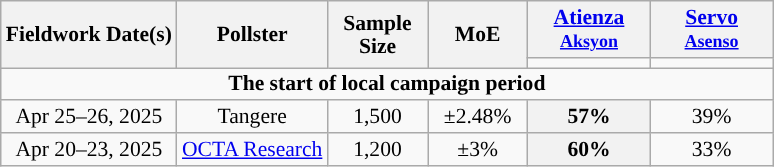<table class="wikitable" style="text-align:center;font-size:90%;line-height:15px">
<tr>
<th rowspan="2">Fieldwork Date(s)</th>
<th rowspan="2">Pollster</th>
<th rowspan="2" style="width:60px;">Sample Size</th>
<th rowspan="2" style="width:60px;">MoE</th>
<th style="width:75px;"><a href='#'>Atienza</a><br><small><a href='#'>Aksyon</a></small></th>
<th style="width:75px;"><a href='#'>Servo</a><br><small><a href='#'>Asenso</a></small></th>
</tr>
<tr>
<td style="background:"></td>
<td style="background:"></td>
</tr>
<tr>
<td colspan="7"><strong>The start of local campaign period</strong></td>
</tr>
<tr>
<td>Apr 25–26, 2025</td>
<td>Tangere</td>
<td>1,500</td>
<td>±2.48%</td>
<th style="background-color:#">57%</th>
<td>39%</td>
</tr>
<tr>
<td>Apr 20–23, 2025</td>
<td><a href='#'>OCTA Research</a></td>
<td>1,200</td>
<td>±3%</td>
<th style="background-color:#">60%</th>
<td>33%</td>
</tr>
</table>
